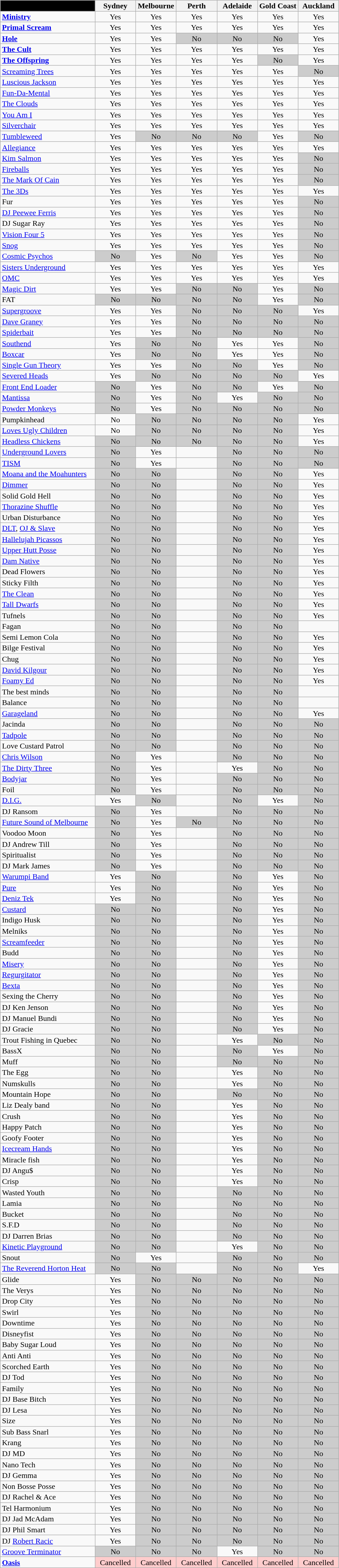<table class="wikitable sortable" style="line-height:0.95em;">
<tr>
<th style="background:#000; width:28%;"> </th>
<th width=12%>Sydney</th>
<th width=12%>Melbourne</th>
<th width=12%>Perth</th>
<th width=12%>Adelaide</th>
<th width=12%>Gold Coast</th>
<th width=12%>Auckland</th>
</tr>
<tr align=center>
<td align=left><strong><a href='#'>Ministry</a></strong></td>
<td>Yes</td>
<td>Yes</td>
<td>Yes</td>
<td>Yes</td>
<td>Yes</td>
<td>Yes</td>
</tr>
<tr align=center>
<td align=left><strong><a href='#'>Primal Scream</a></strong></td>
<td>Yes</td>
<td>Yes</td>
<td>Yes</td>
<td>Yes</td>
<td>Yes</td>
<td>Yes</td>
</tr>
<tr align=center>
<td align=left><strong><a href='#'>Hole</a></strong></td>
<td>Yes</td>
<td>Yes</td>
<td style="background:#ccc;">No</td>
<td style="background:#ccc;">No</td>
<td style="background:#ccc;">No</td>
<td>Yes</td>
</tr>
<tr align=center>
<td align=left><strong><a href='#'>The Cult</a></strong></td>
<td>Yes</td>
<td>Yes</td>
<td>Yes</td>
<td>Yes</td>
<td>Yes</td>
<td>Yes</td>
</tr>
<tr align=center>
<td align=left><strong><a href='#'>The Offspring</a></strong></td>
<td>Yes</td>
<td>Yes</td>
<td>Yes</td>
<td>Yes</td>
<td style="background:#ccc;">No</td>
<td>Yes</td>
</tr>
<tr align=center>
<td align=left><a href='#'>Screaming Trees</a></td>
<td>Yes</td>
<td>Yes</td>
<td>Yes</td>
<td>Yes</td>
<td>Yes</td>
<td style="background:#ccc;">No</td>
</tr>
<tr align=center>
<td align=left><a href='#'>Luscious Jackson</a></td>
<td>Yes</td>
<td>Yes</td>
<td>Yes</td>
<td>Yes</td>
<td>Yes</td>
<td>Yes</td>
</tr>
<tr align=center>
<td align=left><a href='#'>Fun-Da-Mental</a></td>
<td>Yes</td>
<td>Yes</td>
<td>Yes</td>
<td>Yes</td>
<td>Yes</td>
<td>Yes</td>
</tr>
<tr align=center>
<td align=left><a href='#'>The Clouds</a></td>
<td>Yes</td>
<td>Yes</td>
<td>Yes</td>
<td>Yes</td>
<td>Yes</td>
<td>Yes</td>
</tr>
<tr align=center>
<td align=left><a href='#'>You Am I</a></td>
<td>Yes</td>
<td>Yes</td>
<td>Yes</td>
<td>Yes</td>
<td>Yes</td>
<td>Yes</td>
</tr>
<tr align=center>
<td align=left><a href='#'>Silverchair</a></td>
<td>Yes</td>
<td>Yes</td>
<td>Yes</td>
<td>Yes</td>
<td>Yes</td>
<td>Yes</td>
</tr>
<tr align=center>
<td align=left><a href='#'>Tumbleweed</a></td>
<td>Yes</td>
<td style="background:#ccc;">No</td>
<td style="background:#ccc;">No</td>
<td style="background:#ccc;">No</td>
<td>Yes</td>
<td style="background:#ccc;">No</td>
</tr>
<tr align=center>
<td align=left><a href='#'>Allegiance</a></td>
<td>Yes</td>
<td>Yes</td>
<td>Yes</td>
<td>Yes</td>
<td>Yes</td>
<td>Yes</td>
</tr>
<tr align=center>
<td align=left><a href='#'>Kim Salmon</a></td>
<td>Yes</td>
<td>Yes</td>
<td>Yes</td>
<td>Yes</td>
<td>Yes</td>
<td style="background:#ccc;">No</td>
</tr>
<tr align=center>
<td align=left><a href='#'>Fireballs</a></td>
<td>Yes</td>
<td>Yes</td>
<td>Yes</td>
<td>Yes</td>
<td>Yes</td>
<td style="background:#ccc;">No</td>
</tr>
<tr align=center>
<td align=left><a href='#'>The Mark Of Cain</a></td>
<td>Yes</td>
<td>Yes</td>
<td>Yes</td>
<td>Yes</td>
<td>Yes</td>
<td style="background:#ccc;">No</td>
</tr>
<tr align=center>
<td align=left><a href='#'>The 3Ds</a></td>
<td>Yes</td>
<td>Yes</td>
<td>Yes</td>
<td>Yes</td>
<td>Yes</td>
<td>Yes</td>
</tr>
<tr align=center>
<td align=left>Fur</td>
<td>Yes</td>
<td>Yes</td>
<td>Yes</td>
<td>Yes</td>
<td>Yes</td>
<td style="background:#ccc;">No</td>
</tr>
<tr align=center>
<td align=left><a href='#'>DJ Peewee Ferris</a></td>
<td>Yes</td>
<td>Yes</td>
<td>Yes</td>
<td>Yes</td>
<td>Yes</td>
<td style="background:#ccc;">No</td>
</tr>
<tr align=center>
<td align=left>DJ Sugar Ray</td>
<td>Yes</td>
<td>Yes</td>
<td>Yes</td>
<td>Yes</td>
<td>Yes</td>
<td style="background:#ccc;">No</td>
</tr>
<tr align=center>
<td align=left><a href='#'>Vision Four 5</a></td>
<td>Yes</td>
<td>Yes</td>
<td>Yes</td>
<td>Yes</td>
<td>Yes</td>
<td style="background:#ccc;">No</td>
</tr>
<tr align=center>
<td align=left><a href='#'>Snog</a></td>
<td>Yes</td>
<td>Yes</td>
<td>Yes</td>
<td>Yes</td>
<td>Yes</td>
<td style="background:#ccc;">No</td>
</tr>
<tr align=center>
<td align=left><a href='#'>Cosmic Psychos</a></td>
<td style="background:#ccc;">No</td>
<td>Yes</td>
<td style="background:#ccc;">No</td>
<td>Yes</td>
<td>Yes</td>
<td style="background:#ccc;">No</td>
</tr>
<tr align=center>
<td align=left><a href='#'>Sisters Underground</a></td>
<td>Yes</td>
<td>Yes</td>
<td>Yes</td>
<td>Yes</td>
<td>Yes</td>
<td>Yes</td>
</tr>
<tr align=center>
<td align=left><a href='#'>OMC</a></td>
<td>Yes</td>
<td>Yes</td>
<td>Yes</td>
<td>Yes</td>
<td>Yes</td>
<td>Yes</td>
</tr>
<tr align=center>
<td align=left><a href='#'>Magic Dirt</a></td>
<td>Yes</td>
<td>Yes</td>
<td style="background:#ccc;">No</td>
<td style="background:#ccc;">No</td>
<td>Yes</td>
<td style="background:#ccc;">No</td>
</tr>
<tr align=center>
<td align=left>FAT</td>
<td style="background:#ccc;">No</td>
<td style="background:#ccc;">No</td>
<td style="background:#ccc;">No</td>
<td style="background:#ccc;">No</td>
<td>Yes</td>
<td style="background:#ccc;">No</td>
</tr>
<tr align=center>
<td align=left><a href='#'>Supergroove</a></td>
<td>Yes</td>
<td>Yes</td>
<td style="background:#ccc;">No</td>
<td style="background:#ccc;">No</td>
<td style="background:#ccc;">No</td>
<td>Yes</td>
</tr>
<tr align=center>
<td align=left><a href='#'>Dave Graney</a></td>
<td>Yes</td>
<td>Yes</td>
<td style="background:#ccc;">No</td>
<td style="background:#ccc;">No</td>
<td style="background:#ccc;">No</td>
<td style="background:#ccc;">No</td>
</tr>
<tr align=center>
<td align=left><a href='#'>Spiderbait</a></td>
<td>Yes</td>
<td>Yes</td>
<td style="background:#ccc;">No</td>
<td style="background:#ccc;">No</td>
<td style="background:#ccc;">No</td>
<td style="background:#ccc;">No</td>
</tr>
<tr align=center>
<td align=left><a href='#'>Southend</a></td>
<td>Yes</td>
<td style="background:#ccc;">No</td>
<td style="background:#ccc;">No</td>
<td>Yes</td>
<td>Yes</td>
<td style="background:#ccc;">No</td>
</tr>
<tr align=center>
<td align=left><a href='#'>Boxcar</a></td>
<td>Yes</td>
<td style="background:#ccc;">No</td>
<td style="background:#ccc;">No</td>
<td>Yes</td>
<td>Yes</td>
<td style="background:#ccc;">No</td>
</tr>
<tr align=center>
<td align=left><a href='#'>Single Gun Theory</a></td>
<td>Yes</td>
<td>Yes</td>
<td style="background:#ccc;">No</td>
<td style="background:#ccc;">No</td>
<td>Yes</td>
<td style="background:#ccc;">No</td>
</tr>
<tr align=center>
<td align=left><a href='#'>Severed Heads</a></td>
<td>Yes</td>
<td style="background:#ccc;">No</td>
<td style="background:#ccc;">No</td>
<td style="background:#ccc;">No</td>
<td style="background:#ccc;">No</td>
<td>Yes</td>
</tr>
<tr align=center>
<td align=left><a href='#'>Front End Loader</a></td>
<td style="background:#ccc;">No</td>
<td>Yes</td>
<td style="background:#ccc;">No</td>
<td style="background:#ccc;">No</td>
<td>Yes</td>
<td style="background:#ccc;">No</td>
</tr>
<tr align=center>
<td align=left><a href='#'>Mantissa</a></td>
<td style="background:#ccc;">No</td>
<td>Yes</td>
<td style="background:#ccc;">No</td>
<td>Yes</td>
<td style="background:#ccc;">No</td>
<td style="background:#ccc;">No</td>
</tr>
<tr align=center>
<td align=left><a href='#'>Powder Monkeys</a></td>
<td style="background:#ccc;">No</td>
<td>Yes</td>
<td style="background:#ccc;">No</td>
<td style="background:#ccc;">No</td>
<td style="background:#ccc;">No</td>
<td style="background:#ccc;">No</td>
</tr>
<tr align=center>
<td align=left>Pumpkinhead</td>
<td>No</td>
<td style="background:#ccc;">No</td>
<td style="background:#ccc;">No</td>
<td style="background:#ccc;">No</td>
<td style="background:#ccc;">No</td>
<td>Yes</td>
</tr>
<tr align=center>
<td align=left><a href='#'>Loves Ugly Children</a></td>
<td>No</td>
<td style="background:#ccc;">No</td>
<td style="background:#ccc;">No</td>
<td style="background:#ccc;">No</td>
<td style="background:#ccc;">No</td>
<td>Yes</td>
</tr>
<tr align=center>
<td align=left><a href='#'>Headless Chickens</a></td>
<td style="background:#ccc;">No</td>
<td style="background:#ccc;">No</td>
<td style="background:#ccc;">No</td>
<td style="background:#ccc;">No</td>
<td style="background:#ccc;">No</td>
<td>Yes</td>
</tr>
<tr align=center>
<td align=left><a href='#'>Underground Lovers</a></td>
<td style="background:#ccc;">No</td>
<td>Yes</td>
<td></td>
<td style="background:#ccc;">No</td>
<td style="background:#ccc;">No</td>
<td style="background:#ccc;">No</td>
</tr>
<tr align=center>
<td align=left><a href='#'>TISM</a></td>
<td style="background:#ccc;">No</td>
<td>Yes</td>
<td></td>
<td style="background:#ccc;">No</td>
<td style="background:#ccc;">No</td>
<td style="background:#ccc;">No</td>
</tr>
<tr align=center>
<td align=left><a href='#'>Moana and the Moahunters</a></td>
<td style="background:#ccc;">No</td>
<td style="background:#ccc;">No</td>
<td></td>
<td style="background:#ccc;">No</td>
<td style="background:#ccc;">No</td>
<td>Yes</td>
</tr>
<tr align=center>
<td align=left><a href='#'>Dimmer</a></td>
<td style="background:#ccc;">No</td>
<td style="background:#ccc;">No</td>
<td></td>
<td style="background:#ccc;">No</td>
<td style="background:#ccc;">No</td>
<td>Yes</td>
</tr>
<tr align=center>
<td align=left>Solid Gold Hell</td>
<td style="background:#ccc;">No</td>
<td style="background:#ccc;">No</td>
<td></td>
<td style="background:#ccc;">No</td>
<td style="background:#ccc;">No</td>
<td>Yes</td>
</tr>
<tr align=center>
<td align=left><a href='#'>Thorazine Shuffle</a></td>
<td style="background:#ccc;">No</td>
<td style="background:#ccc;">No</td>
<td></td>
<td style="background:#ccc;">No</td>
<td style="background:#ccc;">No</td>
<td>Yes</td>
</tr>
<tr align=center>
<td align=left>Urban Disturbance</td>
<td style="background:#ccc;">No</td>
<td style="background:#ccc;">No</td>
<td></td>
<td style="background:#ccc;">No</td>
<td style="background:#ccc;">No</td>
<td>Yes</td>
</tr>
<tr align=center>
<td align=left><a href='#'>DLT</a>, <a href='#'>OJ & Slave</a></td>
<td style="background:#ccc;">No</td>
<td style="background:#ccc;">No</td>
<td></td>
<td style="background:#ccc;">No</td>
<td style="background:#ccc;">No</td>
<td>Yes</td>
</tr>
<tr align=center>
<td align=left><a href='#'>Hallelujah Picassos</a></td>
<td style="background:#ccc;">No</td>
<td style="background:#ccc;">No</td>
<td></td>
<td style="background:#ccc;">No</td>
<td style="background:#ccc;">No</td>
<td>Yes</td>
</tr>
<tr align=center>
<td align=left><a href='#'>Upper Hutt Posse</a></td>
<td style="background:#ccc;">No</td>
<td style="background:#ccc;">No</td>
<td></td>
<td style="background:#ccc;">No</td>
<td style="background:#ccc;">No</td>
<td>Yes</td>
</tr>
<tr align=center>
<td align=left><a href='#'>Dam Native</a></td>
<td style="background:#ccc;">No</td>
<td style="background:#ccc;">No</td>
<td></td>
<td style="background:#ccc;">No</td>
<td style="background:#ccc;">No</td>
<td>Yes</td>
</tr>
<tr align=center>
<td align=left>Dead Flowers</td>
<td style="background:#ccc;">No</td>
<td style="background:#ccc;">No</td>
<td></td>
<td style="background:#ccc;">No</td>
<td style="background:#ccc;">No</td>
<td>Yes</td>
</tr>
<tr align=center>
<td align=left>Sticky Filth</td>
<td style="background:#ccc;">No</td>
<td style="background:#ccc;">No</td>
<td></td>
<td style="background:#ccc;">No</td>
<td style="background:#ccc;">No</td>
<td>Yes</td>
</tr>
<tr align=center>
<td align=left><a href='#'>The Clean</a></td>
<td style="background:#ccc;">No</td>
<td style="background:#ccc;">No</td>
<td></td>
<td style="background:#ccc;">No</td>
<td style="background:#ccc;">No</td>
<td>Yes</td>
</tr>
<tr align=center>
<td align=left><a href='#'>Tall Dwarfs</a></td>
<td style="background:#ccc;">No</td>
<td style="background:#ccc;">No</td>
<td></td>
<td style="background:#ccc;">No</td>
<td style="background:#ccc;">No</td>
<td>Yes</td>
</tr>
<tr align=center>
<td align=left>Tufnels</td>
<td style="background:#ccc;">No</td>
<td style="background:#ccc;">No</td>
<td></td>
<td style="background:#ccc;">No</td>
<td style="background:#ccc;">No</td>
<td>Yes</td>
</tr>
<tr align=center>
<td align=left>Fagan</td>
<td style="background:#ccc;">No</td>
<td style="background:#ccc;">No</td>
<td></td>
<td style="background:#ccc;">No</td>
<td style="background:#ccc;">No</td>
<td></td>
</tr>
<tr align=center>
<td align=left>Semi Lemon Cola</td>
<td style="background:#ccc;">No</td>
<td style="background:#ccc;">No</td>
<td></td>
<td style="background:#ccc;">No</td>
<td style="background:#ccc;">No</td>
<td>Yes</td>
</tr>
<tr align=center>
<td align=left>Bilge Festival</td>
<td style="background:#ccc;">No</td>
<td style="background:#ccc;">No</td>
<td></td>
<td style="background:#ccc;">No</td>
<td style="background:#ccc;">No</td>
<td>Yes</td>
</tr>
<tr align=center>
<td align=left>Chug</td>
<td style="background:#ccc;">No</td>
<td style="background:#ccc;">No</td>
<td></td>
<td style="background:#ccc;">No</td>
<td style="background:#ccc;">No</td>
<td>Yes</td>
</tr>
<tr align=center>
<td align=left><a href='#'>David Kilgour</a></td>
<td style="background:#ccc;">No</td>
<td style="background:#ccc;">No</td>
<td></td>
<td style="background:#ccc;">No</td>
<td style="background:#ccc;">No</td>
<td>Yes</td>
</tr>
<tr align=center>
<td align=left><a href='#'>Foamy Ed</a></td>
<td style="background:#ccc;">No</td>
<td style="background:#ccc;">No</td>
<td></td>
<td style="background:#ccc;">No</td>
<td style="background:#ccc;">No</td>
<td>Yes</td>
</tr>
<tr align=center>
<td align=left>The best minds</td>
<td style="background:#ccc;">No</td>
<td style="background:#ccc;">No</td>
<td></td>
<td style="background:#ccc;">No</td>
<td style="background:#ccc;">No</td>
<td></td>
</tr>
<tr align=center>
<td align=left>Balance</td>
<td style="background:#ccc;">No</td>
<td style="background:#ccc;">No</td>
<td></td>
<td style="background:#ccc;">No</td>
<td style="background:#ccc;">No</td>
<td></td>
</tr>
<tr align=center>
<td align=left><a href='#'>Garageland</a></td>
<td style="background:#ccc;">No</td>
<td style="background:#ccc;">No</td>
<td></td>
<td style="background:#ccc;">No</td>
<td style="background:#ccc;">No</td>
<td>Yes</td>
</tr>
<tr align=center>
<td align=left>Jacinda</td>
<td style="background:#ccc;">No</td>
<td style="background:#ccc;">No</td>
<td></td>
<td style="background:#ccc;">No</td>
<td style="background:#ccc;">No</td>
<td style="background:#ccc;">No</td>
</tr>
<tr align=center>
<td align=left><a href='#'>Tadpole</a></td>
<td style="background:#ccc;">No</td>
<td style="background:#ccc;">No</td>
<td></td>
<td style="background:#ccc;">No</td>
<td style="background:#ccc;">No</td>
<td style="background:#ccc;">No</td>
</tr>
<tr align=center>
<td align=left>Love Custard Patrol</td>
<td style="background:#ccc;">No</td>
<td style="background:#ccc;">No</td>
<td></td>
<td style="background:#ccc;">No</td>
<td style="background:#ccc;">No</td>
<td style="background:#ccc;">No</td>
</tr>
<tr align=center>
<td align=left><a href='#'>Chris Wilson</a></td>
<td style="background:#ccc;">No</td>
<td>Yes</td>
<td></td>
<td style="background:#ccc;">No</td>
<td style="background:#ccc;">No</td>
<td style="background:#ccc;">No</td>
</tr>
<tr align=center>
<td align=left><a href='#'>The Dirty Three</a></td>
<td style="background:#ccc;">No</td>
<td>Yes</td>
<td></td>
<td>Yes</td>
<td style="background:#ccc;">No</td>
<td style="background:#ccc;">No</td>
</tr>
<tr align=center>
<td align=left><a href='#'>Bodyjar</a></td>
<td style="background:#ccc;">No</td>
<td>Yes</td>
<td></td>
<td style="background:#ccc;">No</td>
<td style="background:#ccc;">No</td>
<td style="background:#ccc;">No</td>
</tr>
<tr align=center>
<td align=left>Foil</td>
<td style="background:#ccc;">No</td>
<td>Yes</td>
<td></td>
<td style="background:#ccc;">No</td>
<td style="background:#ccc;">No</td>
<td style="background:#ccc;">No</td>
</tr>
<tr align=center>
<td align=left><a href='#'>D.I.G.</a></td>
<td>Yes</td>
<td style="background:#ccc;">No</td>
<td></td>
<td style="background:#ccc;">No</td>
<td>Yes</td>
<td style="background:#ccc;">No</td>
</tr>
<tr align=center>
<td align=left>DJ Ransom</td>
<td style="background:#ccc;">No</td>
<td>Yes</td>
<td></td>
<td style="background:#ccc;">No</td>
<td style="background:#ccc;">No</td>
<td style="background:#ccc;">No</td>
</tr>
<tr align=center>
<td align=left><a href='#'>Future Sound of Melbourne</a></td>
<td style="background:#ccc;">No</td>
<td>Yes</td>
<td style="background:#ccc;">No</td>
<td style="background:#ccc;">No</td>
<td style="background:#ccc;">No</td>
<td style="background:#ccc;">No</td>
</tr>
<tr align=center>
<td align=left>Voodoo Moon</td>
<td style="background:#ccc;">No</td>
<td>Yes</td>
<td></td>
<td style="background:#ccc;">No</td>
<td style="background:#ccc;">No</td>
<td style="background:#ccc;">No</td>
</tr>
<tr align=center>
<td align=left>DJ Andrew Till</td>
<td style="background:#ccc;">No</td>
<td>Yes</td>
<td></td>
<td style="background:#ccc;">No</td>
<td style="background:#ccc;">No</td>
<td style="background:#ccc;">No</td>
</tr>
<tr align=center>
<td align=left>Spiritualist</td>
<td style="background:#ccc;">No</td>
<td>Yes</td>
<td></td>
<td style="background:#ccc;">No</td>
<td style="background:#ccc;">No</td>
<td style="background:#ccc;">No</td>
</tr>
<tr align=center>
<td align=left>DJ Mark James</td>
<td style="background:#ccc;">No</td>
<td>Yes</td>
<td></td>
<td style="background:#ccc;">No</td>
<td style="background:#ccc;">No</td>
<td style="background:#ccc;">No</td>
</tr>
<tr align=center>
<td align=left><a href='#'>Warumpi Band</a></td>
<td>Yes</td>
<td style="background:#ccc;">No</td>
<td></td>
<td style="background:#ccc;">No</td>
<td>Yes</td>
<td style="background:#ccc;">No</td>
</tr>
<tr align=center>
<td align=left><a href='#'>Pure</a></td>
<td>Yes</td>
<td style="background:#ccc;">No</td>
<td></td>
<td style="background:#ccc;">No</td>
<td>Yes</td>
<td style="background:#ccc;">No</td>
</tr>
<tr align=center>
<td align=left><a href='#'>Deniz Tek</a></td>
<td>Yes</td>
<td style="background:#ccc;">No</td>
<td></td>
<td style="background:#ccc;">No</td>
<td>Yes</td>
<td style="background:#ccc;">No</td>
</tr>
<tr align=center>
<td align=left><a href='#'>Custard</a></td>
<td style="background:#ccc;">No</td>
<td style="background:#ccc;">No</td>
<td></td>
<td style="background:#ccc;">No</td>
<td>Yes</td>
<td style="background:#ccc;">No</td>
</tr>
<tr align=center>
<td align=left>Indigo Husk</td>
<td style="background:#ccc;">No</td>
<td style="background:#ccc;">No</td>
<td></td>
<td style="background:#ccc;">No</td>
<td>Yes</td>
<td style="background:#ccc;">No</td>
</tr>
<tr align=center>
<td align=left>Melniks</td>
<td style="background:#ccc;">No</td>
<td style="background:#ccc;">No</td>
<td></td>
<td style="background:#ccc;">No</td>
<td>Yes</td>
<td style="background:#ccc;">No</td>
</tr>
<tr align=center>
<td align=left><a href='#'>Screamfeeder</a></td>
<td style="background:#ccc;">No</td>
<td style="background:#ccc;">No</td>
<td></td>
<td style="background:#ccc;">No</td>
<td>Yes</td>
<td style="background:#ccc;">No</td>
</tr>
<tr align=center>
<td align=left>Budd</td>
<td style="background:#ccc;">No</td>
<td style="background:#ccc;">No</td>
<td></td>
<td style="background:#ccc;">No</td>
<td>Yes</td>
<td style="background:#ccc;">No</td>
</tr>
<tr align=center>
<td align=left><a href='#'>Misery</a></td>
<td style="background:#ccc;">No</td>
<td style="background:#ccc;">No</td>
<td></td>
<td style="background:#ccc;">No</td>
<td>Yes</td>
<td style="background:#ccc;">No</td>
</tr>
<tr align=center>
<td align=left><a href='#'>Regurgitator</a></td>
<td style="background:#ccc;">No</td>
<td style="background:#ccc;">No</td>
<td></td>
<td style="background:#ccc;">No</td>
<td>Yes</td>
<td style="background:#ccc;">No</td>
</tr>
<tr align=center>
<td align=left><a href='#'>Bexta</a></td>
<td style="background:#ccc;">No</td>
<td style="background:#ccc;">No</td>
<td></td>
<td style="background:#ccc;">No</td>
<td>Yes</td>
<td style="background:#ccc;">No</td>
</tr>
<tr align=center>
<td align=left>Sexing the Cherry</td>
<td style="background:#ccc;">No</td>
<td style="background:#ccc;">No</td>
<td></td>
<td style="background:#ccc;">No</td>
<td>Yes</td>
<td style="background:#ccc;">No</td>
</tr>
<tr align=center>
<td align=left>DJ Ken Jenson</td>
<td style="background:#ccc;">No</td>
<td style="background:#ccc;">No</td>
<td></td>
<td style="background:#ccc;">No</td>
<td>Yes</td>
<td style="background:#ccc;">No</td>
</tr>
<tr align=center>
<td align=left>DJ Manuel Bundi</td>
<td style="background:#ccc;">No</td>
<td style="background:#ccc;">No</td>
<td></td>
<td style="background:#ccc;">No</td>
<td>Yes</td>
<td style="background:#ccc;">No</td>
</tr>
<tr align=center>
<td align=left>DJ Gracie</td>
<td style="background:#ccc;">No</td>
<td style="background:#ccc;">No</td>
<td></td>
<td style="background:#ccc;">No</td>
<td>Yes</td>
<td style="background:#ccc;">No</td>
</tr>
<tr align=center>
<td align=left>Trout Fishing in Quebec</td>
<td style="background:#ccc;">No</td>
<td style="background:#ccc;">No</td>
<td></td>
<td>Yes</td>
<td style="background:#ccc;">No</td>
<td style="background:#ccc;">No</td>
</tr>
<tr align=center>
<td align=left>BassX</td>
<td style="background:#ccc;">No</td>
<td style="background:#ccc;">No</td>
<td></td>
<td style="background:#ccc;">No</td>
<td>Yes</td>
<td style="background:#ccc;">No</td>
</tr>
<tr align=center>
<td align=left>Muff</td>
<td style="background:#ccc;">No</td>
<td style="background:#ccc;">No</td>
<td></td>
<td style="background:#ccc;">No</td>
<td style="background:#ccc;">No</td>
<td style="background:#ccc;">No</td>
</tr>
<tr align=center>
<td align=left>The Egg</td>
<td style="background:#ccc;">No</td>
<td style="background:#ccc;">No</td>
<td></td>
<td>Yes</td>
<td style="background:#ccc;">No</td>
<td style="background:#ccc;">No</td>
</tr>
<tr align=center>
<td align=left>Numskulls</td>
<td style="background:#ccc;">No</td>
<td style="background:#ccc;">No</td>
<td></td>
<td>Yes</td>
<td style="background:#ccc;">No</td>
<td style="background:#ccc;">No</td>
</tr>
<tr align=center>
<td align=left>Mountain Hope</td>
<td style="background:#ccc;">No</td>
<td style="background:#ccc;">No</td>
<td></td>
<td style="background:#ccc;">No</td>
<td style="background:#ccc;">No</td>
<td style="background:#ccc;">No</td>
</tr>
<tr align=center>
<td align=left>Liz Dealy band</td>
<td style="background:#ccc;">No</td>
<td style="background:#ccc;">No</td>
<td></td>
<td>Yes</td>
<td style="background:#ccc;">No</td>
<td style="background:#ccc;">No</td>
</tr>
<tr align=center>
<td align=left>Crush</td>
<td style="background:#ccc;">No</td>
<td style="background:#ccc;">No</td>
<td></td>
<td>Yes</td>
<td style="background:#ccc;">No</td>
<td style="background:#ccc;">No</td>
</tr>
<tr align=center>
<td align=left>Happy Patch</td>
<td style="background:#ccc;">No</td>
<td style="background:#ccc;">No</td>
<td></td>
<td>Yes</td>
<td style="background:#ccc;">No</td>
<td style="background:#ccc;">No</td>
</tr>
<tr align=center>
<td align=left>Goofy Footer</td>
<td style="background:#ccc;">No</td>
<td style="background:#ccc;">No</td>
<td></td>
<td>Yes</td>
<td style="background:#ccc;">No</td>
<td style="background:#ccc;">No</td>
</tr>
<tr align=center>
<td align=left><a href='#'>Icecream Hands</a></td>
<td style="background:#ccc;">No</td>
<td style="background:#ccc;">No</td>
<td></td>
<td>Yes</td>
<td style="background:#ccc;">No</td>
<td style="background:#ccc;">No</td>
</tr>
<tr align=center>
<td align=left>Miracle fish</td>
<td style="background:#ccc;">No</td>
<td style="background:#ccc;">No</td>
<td></td>
<td>Yes</td>
<td style="background:#ccc;">No</td>
<td style="background:#ccc;">No</td>
</tr>
<tr align=center>
<td align=left>DJ Angu$</td>
<td style="background:#ccc;">No</td>
<td style="background:#ccc;">No</td>
<td></td>
<td>Yes</td>
<td style="background:#ccc;">No</td>
<td style="background:#ccc;">No</td>
</tr>
<tr align=center>
<td align=left>Crisp</td>
<td style="background:#ccc;">No</td>
<td style="background:#ccc;">No</td>
<td></td>
<td>Yes</td>
<td style="background:#ccc;">No</td>
<td style="background:#ccc;">No</td>
</tr>
<tr align=center>
<td align=left>Wasted Youth</td>
<td style="background:#ccc;">No</td>
<td style="background:#ccc;">No</td>
<td></td>
<td style="background:#ccc;">No</td>
<td style="background:#ccc;">No</td>
<td style="background:#ccc;">No</td>
</tr>
<tr align=center>
<td align=left>Lamia</td>
<td style="background:#ccc;">No</td>
<td style="background:#ccc;">No</td>
<td></td>
<td style="background:#ccc;">No</td>
<td style="background:#ccc;">No</td>
<td style="background:#ccc;">No</td>
</tr>
<tr align=center>
<td align=left>Bucket</td>
<td style="background:#ccc;">No</td>
<td style="background:#ccc;">No</td>
<td></td>
<td style="background:#ccc;">No</td>
<td style="background:#ccc;">No</td>
<td style="background:#ccc;">No</td>
</tr>
<tr align=center>
<td align=left>S.F.D</td>
<td style="background:#ccc;">No</td>
<td style="background:#ccc;">No</td>
<td></td>
<td style="background:#ccc;">No</td>
<td style="background:#ccc;">No</td>
<td style="background:#ccc;">No</td>
</tr>
<tr align=center>
<td align=left>DJ Darren Brias</td>
<td style="background:#ccc;">No</td>
<td style="background:#ccc;">No</td>
<td></td>
<td style="background:#ccc;">No</td>
<td style="background:#ccc;">No</td>
<td style="background:#ccc;">No</td>
</tr>
<tr align=center>
<td align=left><a href='#'>Kinetic Playground</a></td>
<td style="background:#ccc;">No</td>
<td style="background:#ccc;">No</td>
<td></td>
<td>Yes</td>
<td style="background:#ccc;">No</td>
<td style="background:#ccc;">No</td>
</tr>
<tr align=center>
<td align=left>Snout</td>
<td style="background:#ccc;">No</td>
<td>Yes</td>
<td></td>
<td style="background:#ccc;">No</td>
<td style="background:#ccc;">No</td>
<td style="background:#ccc;">No</td>
</tr>
<tr align=center>
<td align=left><a href='#'>The Reverend Horton Heat</a></td>
<td style="background:#ccc;">No</td>
<td style="background:#ccc;">No</td>
<td></td>
<td style="background:#ccc;">No</td>
<td style="background:#ccc;">No</td>
<td>Yes</td>
</tr>
<tr align=center>
<td align=left>Glide</td>
<td>Yes</td>
<td style="background:#ccc;">No</td>
<td style="background:#ccc;">No</td>
<td style="background:#ccc;">No</td>
<td style="background:#ccc;">No</td>
<td style="background:#ccc;">No</td>
</tr>
<tr align=center>
<td align=left>The Verys</td>
<td>Yes</td>
<td style="background:#ccc;">No</td>
<td style="background:#ccc;">No</td>
<td style="background:#ccc;">No</td>
<td style="background:#ccc;">No</td>
<td style="background:#ccc;">No</td>
</tr>
<tr align=center>
<td align=left>Drop City</td>
<td>Yes</td>
<td style="background:#ccc;">No</td>
<td style="background:#ccc;">No</td>
<td style="background:#ccc;">No</td>
<td style="background:#ccc;">No</td>
<td style="background:#ccc;">No</td>
</tr>
<tr align=center>
<td align=left>Swirl</td>
<td>Yes</td>
<td style="background:#ccc;">No</td>
<td style="background:#ccc;">No</td>
<td style="background:#ccc;">No</td>
<td style="background:#ccc;">No</td>
<td style="background:#ccc;">No</td>
</tr>
<tr align=center>
<td align=left>Downtime</td>
<td>Yes</td>
<td style="background:#ccc;">No</td>
<td style="background:#ccc;">No</td>
<td style="background:#ccc;">No</td>
<td style="background:#ccc;">No</td>
<td style="background:#ccc;">No</td>
</tr>
<tr align=center>
<td align=left>Disneyfist</td>
<td>Yes</td>
<td style="background:#ccc;">No</td>
<td style="background:#ccc;">No</td>
<td style="background:#ccc;">No</td>
<td style="background:#ccc;">No</td>
<td style="background:#ccc;">No</td>
</tr>
<tr align=center>
<td align=left>Baby Sugar Loud</td>
<td>Yes</td>
<td style="background:#ccc;">No</td>
<td style="background:#ccc;">No</td>
<td style="background:#ccc;">No</td>
<td style="background:#ccc;">No</td>
<td style="background:#ccc;">No</td>
</tr>
<tr align=center>
<td align=left>Anti Anti</td>
<td>Yes</td>
<td style="background:#ccc;">No</td>
<td style="background:#ccc;">No</td>
<td style="background:#ccc;">No</td>
<td style="background:#ccc;">No</td>
<td style="background:#ccc;">No</td>
</tr>
<tr align=center>
<td align=left>Scorched Earth</td>
<td>Yes</td>
<td style="background:#ccc;">No</td>
<td style="background:#ccc;">No</td>
<td style="background:#ccc;">No</td>
<td style="background:#ccc;">No</td>
<td style="background:#ccc;">No</td>
</tr>
<tr align=center>
<td align=left>DJ Tod</td>
<td>Yes</td>
<td style="background:#ccc;">No</td>
<td style="background:#ccc;">No</td>
<td style="background:#ccc;">No</td>
<td style="background:#ccc;">No</td>
<td style="background:#ccc;">No</td>
</tr>
<tr align=center>
<td align=left>Family</td>
<td>Yes</td>
<td style="background:#ccc;">No</td>
<td style="background:#ccc;">No</td>
<td style="background:#ccc;">No</td>
<td style="background:#ccc;">No</td>
<td style="background:#ccc;">No</td>
</tr>
<tr align=center>
<td align=left>DJ Base Bitch</td>
<td>Yes</td>
<td style="background:#ccc;">No</td>
<td style="background:#ccc;">No</td>
<td style="background:#ccc;">No</td>
<td style="background:#ccc;">No</td>
<td style="background:#ccc;">No</td>
</tr>
<tr align=center>
<td align=left>DJ Lesa</td>
<td>Yes</td>
<td style="background:#ccc;">No</td>
<td style="background:#ccc;">No</td>
<td style="background:#ccc;">No</td>
<td style="background:#ccc;">No</td>
<td style="background:#ccc;">No</td>
</tr>
<tr align=center>
<td align=left>Size</td>
<td>Yes</td>
<td style="background:#ccc;">No</td>
<td style="background:#ccc;">No</td>
<td style="background:#ccc;">No</td>
<td style="background:#ccc;">No</td>
<td style="background:#ccc;">No</td>
</tr>
<tr align=center>
<td align=left>Sub Bass Snarl</td>
<td>Yes</td>
<td style="background:#ccc;">No</td>
<td style="background:#ccc;">No</td>
<td style="background:#ccc;">No</td>
<td style="background:#ccc;">No</td>
<td style="background:#ccc;">No</td>
</tr>
<tr align=center>
<td align=left>Krang</td>
<td>Yes</td>
<td style="background:#ccc;">No</td>
<td style="background:#ccc;">No</td>
<td style="background:#ccc;">No</td>
<td style="background:#ccc;">No</td>
<td style="background:#ccc;">No</td>
</tr>
<tr align=center>
<td align=left>DJ MD</td>
<td>Yes</td>
<td style="background:#ccc;">No</td>
<td style="background:#ccc;">No</td>
<td style="background:#ccc;">No</td>
<td style="background:#ccc;">No</td>
<td style="background:#ccc;">No</td>
</tr>
<tr align=center>
<td align=left>Nano Tech</td>
<td>Yes</td>
<td style="background:#ccc;">No</td>
<td style="background:#ccc;">No</td>
<td style="background:#ccc;">No</td>
<td style="background:#ccc;">No</td>
<td style="background:#ccc;">No</td>
</tr>
<tr align=center>
<td align=left>DJ Gemma</td>
<td>Yes</td>
<td style="background:#ccc;">No</td>
<td style="background:#ccc;">No</td>
<td style="background:#ccc;">No</td>
<td style="background:#ccc;">No</td>
<td style="background:#ccc;">No</td>
</tr>
<tr align=center>
<td align=left>Non Bosse Posse</td>
<td>Yes</td>
<td style="background:#ccc;">No</td>
<td style="background:#ccc;">No</td>
<td style="background:#ccc;">No</td>
<td style="background:#ccc;">No</td>
<td style="background:#ccc;">No</td>
</tr>
<tr align=center>
<td align=left>DJ Rachel & Ace</td>
<td>Yes</td>
<td style="background:#ccc;">No</td>
<td style="background:#ccc;">No</td>
<td style="background:#ccc;">No</td>
<td style="background:#ccc;">No</td>
<td style="background:#ccc;">No</td>
</tr>
<tr align=center>
<td align=left>Tel Harmonium</td>
<td>Yes</td>
<td style="background:#ccc;">No</td>
<td style="background:#ccc;">No</td>
<td style="background:#ccc;">No</td>
<td style="background:#ccc;">No</td>
<td style="background:#ccc;">No</td>
</tr>
<tr align=center>
<td align=left>DJ Jad McAdam</td>
<td>Yes</td>
<td style="background:#ccc;">No</td>
<td style="background:#ccc;">No</td>
<td style="background:#ccc;">No</td>
<td style="background:#ccc;">No</td>
<td style="background:#ccc;">No</td>
</tr>
<tr align=center>
<td align=left>DJ Phil Smart</td>
<td>Yes</td>
<td style="background:#ccc;">No</td>
<td style="background:#ccc;">No</td>
<td style="background:#ccc;">No</td>
<td style="background:#ccc;">No</td>
<td style="background:#ccc;">No</td>
</tr>
<tr align=center>
<td align=left>DJ <a href='#'>Robert Racic</a></td>
<td>Yes</td>
<td style="background:#ccc;">No</td>
<td style="background:#ccc;">No</td>
<td style="background:#ccc;">No</td>
<td style="background:#ccc;">No</td>
<td style="background:#ccc;">No</td>
</tr>
<tr align=center>
<td align=left><a href='#'>Groove Terminator</a></td>
<td style="background:#ccc;">No</td>
<td style="background:#ccc;">No</td>
<td style="background:#ccc;">No</td>
<td>Yes</td>
<td style="background:#ccc;">No</td>
<td style="background:#ccc;">No</td>
</tr>
<tr align=center>
<td align=left><strong><a href='#'>Oasis</a></strong></td>
<td style="background:#fcc;">Cancelled</td>
<td style="background:#fcc;">Cancelled</td>
<td style="background:#fcc;">Cancelled</td>
<td style="background:#fcc;">Cancelled</td>
<td style="background:#fcc;">Cancelled</td>
<td style="background:#fcc;">Cancelled</td>
</tr>
</table>
